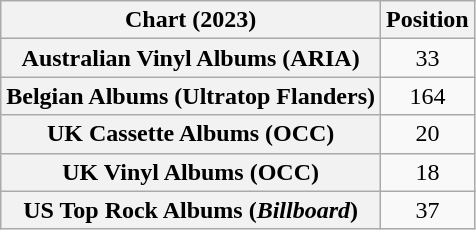<table class="wikitable sortable plainrowheaders" style="text-align:center">
<tr>
<th scope="col">Chart (2023)</th>
<th scope="col">Position</th>
</tr>
<tr>
<th scope="row">Australian Vinyl Albums (ARIA)</th>
<td>33</td>
</tr>
<tr>
<th scope="row">Belgian Albums (Ultratop Flanders)</th>
<td>164</td>
</tr>
<tr>
<th scope="row">UK Cassette Albums (OCC)</th>
<td>20</td>
</tr>
<tr>
<th scope="row">UK Vinyl Albums (OCC)</th>
<td>18</td>
</tr>
<tr>
<th scope="row">US Top Rock Albums (<em>Billboard</em>)</th>
<td>37</td>
</tr>
</table>
